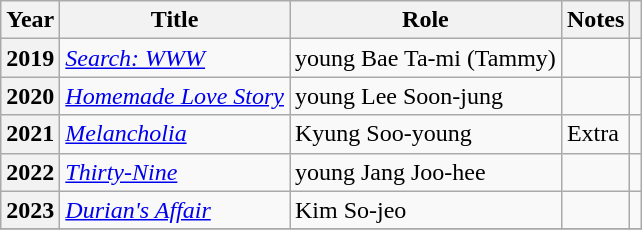<table class="wikitable sortable plainrowheaders">
<tr>
<th scope="col">Year</th>
<th scope="col">Title</th>
<th scope="col">Role</th>
<th scope="col">Notes</th>
<th scope="col" class="unsortable"></th>
</tr>
<tr>
<th scope="row">2019</th>
<td><em><a href='#'>Search: WWW</a></em></td>
<td>young Bae Ta-mi (Tammy)</td>
<td></td>
<td></td>
</tr>
<tr>
<th scope="row">2020</th>
<td><em><a href='#'>Homemade Love Story</a></em></td>
<td>young Lee Soon-jung</td>
<td></td>
<td></td>
</tr>
<tr>
<th scope="row">2021</th>
<td><em><a href='#'>Melancholia</a></em></td>
<td>Kyung Soo-young</td>
<td>Extra</td>
<td></td>
</tr>
<tr>
<th scope="row">2022</th>
<td><em><a href='#'>Thirty-Nine</a></em></td>
<td>young Jang Joo-hee</td>
<td></td>
<td></td>
</tr>
<tr>
<th scope="row">2023</th>
<td><em><a href='#'>Durian's Affair</a></em></td>
<td>Kim So-jeo</td>
<td></td>
<td></td>
</tr>
<tr>
</tr>
</table>
